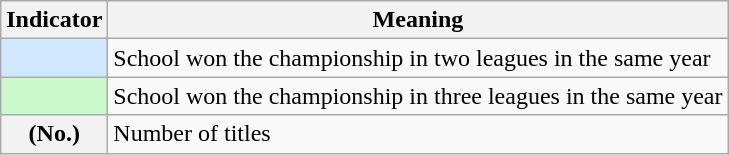<table class="wikitable plainrowheaders">
<tr>
<th scope="col">Indicator</th>
<th scope="col">Meaning</th>
</tr>
<tr>
<th scope="row" style="background:#D0E7FF;"> </th>
<td>School won the championship in two leagues in the same year</td>
</tr>
<tr>
<th scope="row" style="background:#CCF9CC;"> </th>
<td>School won the championship in three leagues in the same year</td>
</tr>
<tr>
<th scope="row" style="text-align:center;">(No.)</th>
<td>Number of titles</td>
</tr>
</table>
